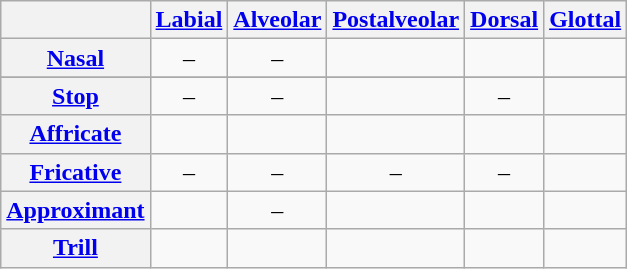<table class="wikitable">
<tr>
<th> </th>
<th><a href='#'>Labial</a></th>
<th><a href='#'>Alveolar</a></th>
<th><a href='#'>Postalveolar</a></th>
<th><a href='#'>Dorsal</a></th>
<th><a href='#'>Glottal</a></th>
</tr>
<tr align=center>
<th><a href='#'>Nasal</a></th>
<td> – </td>
<td> – </td>
<td> </td>
<td></td>
<td> </td>
</tr>
<tr>
</tr>
<tr align=center>
<th><a href='#'>Stop</a></th>
<td> – </td>
<td> – </td>
<td> </td>
<td> – </td>
<td> </td>
</tr>
<tr align=center>
<th><a href='#'>Affricate</a></th>
<td></td>
<td></td>
<td></td>
<td></td>
<td> </td>
</tr>
<tr align=center>
<th><a href='#'>Fricative</a></th>
<td> – </td>
<td> – </td>
<td> – </td>
<td> – </td>
<td></td>
</tr>
<tr align=center>
<th><a href='#'>Approximant</a></th>
<td></td>
<td> – </td>
<td> </td>
<td></td>
<td> </td>
</tr>
<tr align=center>
<th><a href='#'>Trill</a></th>
<td> </td>
<td></td>
<td> </td>
<td> </td>
<td> </td>
</tr>
</table>
